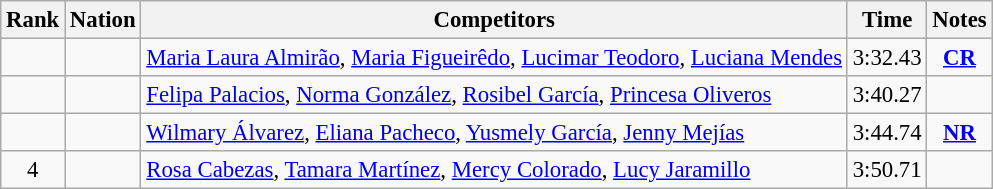<table class="wikitable sortable" style="text-align:center; font-size:95%">
<tr>
<th>Rank</th>
<th>Nation</th>
<th>Competitors</th>
<th>Time</th>
<th>Notes</th>
</tr>
<tr>
<td></td>
<td align=left></td>
<td align=left><a href='#'>Maria Laura Almirão</a>, <a href='#'>Maria Figueirêdo</a>, <a href='#'>Lucimar Teodoro</a>, <a href='#'>Luciana Mendes</a></td>
<td>3:32.43</td>
<td><strong><a href='#'>CR</a></strong></td>
</tr>
<tr>
<td></td>
<td align=left></td>
<td align=left><a href='#'>Felipa Palacios</a>, <a href='#'>Norma González</a>, <a href='#'>Rosibel García</a>, <a href='#'>Princesa Oliveros</a></td>
<td>3:40.27</td>
<td></td>
</tr>
<tr>
<td></td>
<td align=left></td>
<td align=left><a href='#'>Wilmary Álvarez</a>, <a href='#'>Eliana Pacheco</a>, <a href='#'>Yusmely García</a>, <a href='#'>Jenny Mejías</a></td>
<td>3:44.74</td>
<td><strong><a href='#'>NR</a></strong></td>
</tr>
<tr>
<td>4</td>
<td align=left></td>
<td align=left><a href='#'>Rosa Cabezas</a>, <a href='#'>Tamara Martínez</a>, <a href='#'>Mercy Colorado</a>, <a href='#'>Lucy Jaramillo</a></td>
<td>3:50.71</td>
<td></td>
</tr>
</table>
